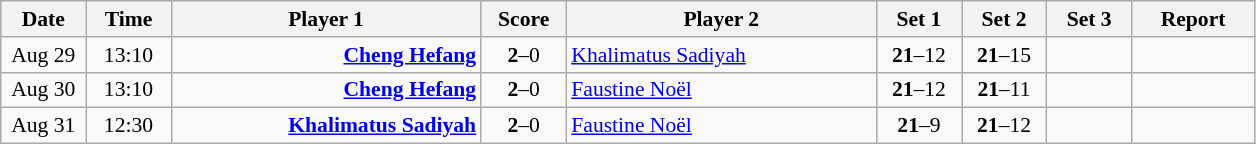<table class="nowrap wikitable" style="font-size:90%; text-align:center">
<tr>
<th width="50">Date</th>
<th width="50">Time</th>
<th width="200">Player 1</th>
<th width="50">Score</th>
<th width="200">Player 2</th>
<th width="50">Set 1</th>
<th width="50">Set 2</th>
<th width="50">Set 3</th>
<th width="75">Report</th>
</tr>
<tr>
<td>Aug 29</td>
<td>13:10</td>
<td align="right"><strong><a href='#'>Cheng Hefang</a></strong> </td>
<td><strong>2</strong>–0</td>
<td align="left"> <a href='#'>Khalimatus Sadiyah</a></td>
<td><strong>21</strong>–12</td>
<td><strong>21</strong>–15</td>
<td></td>
<td></td>
</tr>
<tr>
<td>Aug 30</td>
<td>13:10</td>
<td align="right"><strong><a href='#'>Cheng Hefang</a></strong> </td>
<td><strong>2</strong>–0</td>
<td align="left"> <a href='#'>Faustine Noël</a></td>
<td><strong>21</strong>–12</td>
<td><strong>21</strong>–11</td>
<td></td>
<td></td>
</tr>
<tr>
<td>Aug 31</td>
<td>12:30</td>
<td align="right"><strong><a href='#'>Khalimatus Sadiyah</a> </strong></td>
<td><strong>2</strong>–0</td>
<td align="left"> <a href='#'>Faustine Noël</a></td>
<td><strong>21</strong>–9</td>
<td><strong>21</strong>–12</td>
<td></td>
<td></td>
</tr>
</table>
